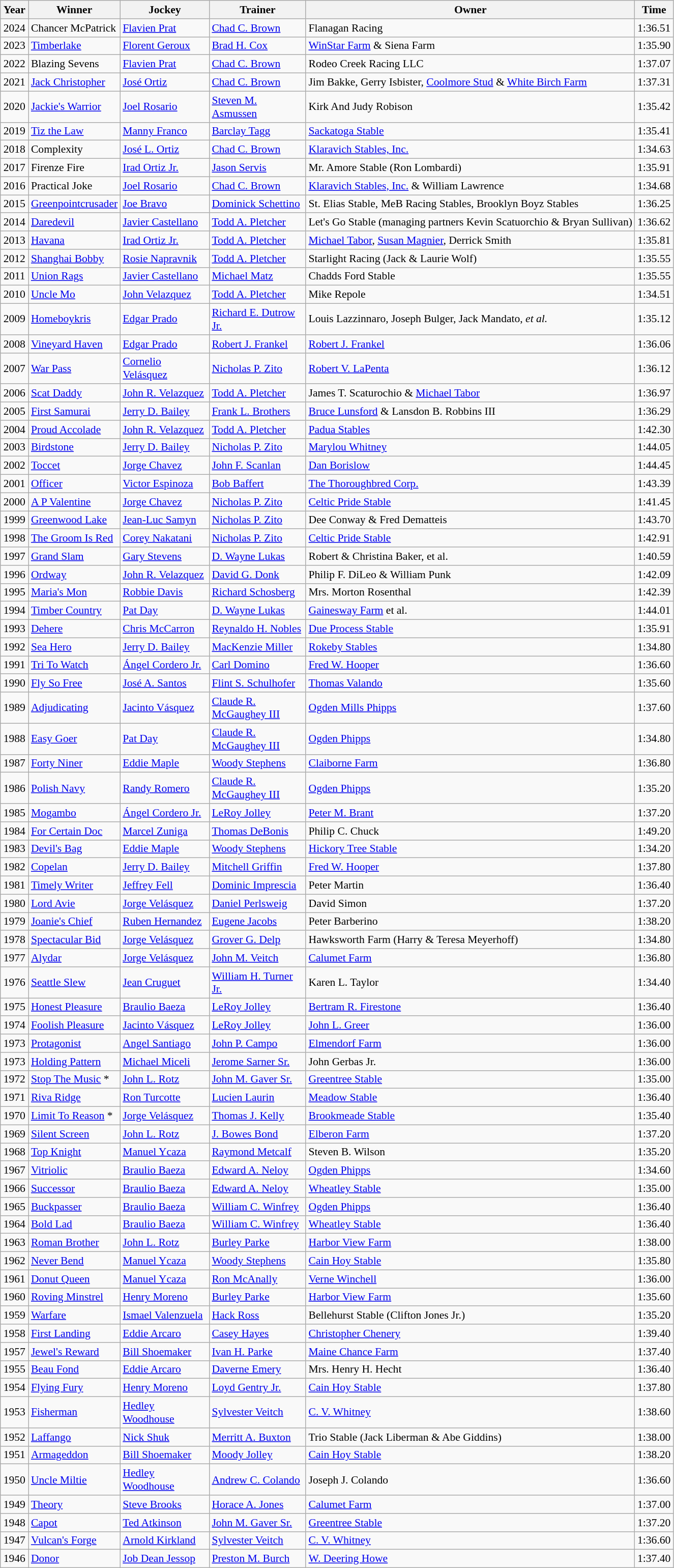<table class="wikitable sortable" style="font-size:90%">
<tr>
<th style="width:30px">Year</th>
<th style="width:110px">Winner</th>
<th style="width:110px">Jockey</th>
<th style="width:120px">Trainer</th>
<th>Owner</th>
<th style="width:25px">Time</th>
</tr>
<tr>
<td align=center>2024</td>
<td>Chancer McPatrick</td>
<td><a href='#'>Flavien Prat</a></td>
<td><a href='#'>Chad C. Brown</a></td>
<td>Flanagan Racing</td>
<td>1:36.51</td>
</tr>
<tr>
<td align=center>2023</td>
<td><a href='#'>Timberlake</a></td>
<td><a href='#'>Florent Geroux</a></td>
<td><a href='#'>Brad H. Cox</a></td>
<td><a href='#'>WinStar Farm</a> & Siena Farm</td>
<td>1:35.90</td>
</tr>
<tr>
<td align=center>2022</td>
<td>Blazing Sevens</td>
<td><a href='#'>Flavien Prat</a></td>
<td><a href='#'>Chad C. Brown</a></td>
<td>Rodeo Creek Racing LLC</td>
<td>1:37.07</td>
</tr>
<tr>
<td align=center>2021</td>
<td><a href='#'>Jack Christopher</a></td>
<td><a href='#'>José Ortiz</a></td>
<td><a href='#'>Chad C. Brown</a></td>
<td>Jim Bakke, Gerry Isbister, <a href='#'>Coolmore Stud</a> & <a href='#'>White Birch Farm</a></td>
<td>1:37.31</td>
</tr>
<tr>
<td align=center>2020</td>
<td><a href='#'>Jackie's Warrior</a></td>
<td><a href='#'>Joel Rosario</a></td>
<td><a href='#'>Steven M. Asmussen</a></td>
<td>Kirk And Judy Robison</td>
<td>1:35.42</td>
</tr>
<tr>
<td align=center>2019</td>
<td><a href='#'>Tiz the Law</a></td>
<td><a href='#'>Manny Franco</a></td>
<td><a href='#'>Barclay Tagg</a></td>
<td><a href='#'>Sackatoga Stable</a></td>
<td>1:35.41</td>
</tr>
<tr>
<td align=center>2018</td>
<td>Complexity</td>
<td><a href='#'>José L. Ortiz</a></td>
<td><a href='#'>Chad C. Brown</a></td>
<td><a href='#'>Klaravich Stables, Inc.</a></td>
<td>1:34.63</td>
</tr>
<tr>
<td align=center>2017</td>
<td>Firenze Fire</td>
<td><a href='#'>Irad Ortiz Jr.</a></td>
<td><a href='#'>Jason Servis</a></td>
<td>Mr. Amore Stable (Ron Lombardi)</td>
<td>1:35.91</td>
</tr>
<tr>
<td align=center>2016</td>
<td>Practical Joke</td>
<td><a href='#'>Joel Rosario</a></td>
<td><a href='#'>Chad C. Brown</a></td>
<td><a href='#'>Klaravich Stables, Inc.</a> & William Lawrence</td>
<td>1:34.68</td>
</tr>
<tr>
<td align=center>2015</td>
<td><a href='#'>Greenpointcrusader</a></td>
<td><a href='#'>Joe Bravo</a></td>
<td><a href='#'>Dominick Schettino</a></td>
<td>St. Elias Stable, MeB Racing Stables, Brooklyn Boyz Stables</td>
<td>1:36.25</td>
</tr>
<tr>
<td align=center>2014</td>
<td><a href='#'>Daredevil</a></td>
<td><a href='#'>Javier Castellano</a></td>
<td><a href='#'>Todd A. Pletcher</a></td>
<td>Let's Go Stable (managing partners Kevin Scatuorchio & Bryan Sullivan)</td>
<td>1:36.62</td>
</tr>
<tr>
<td align=center>2013</td>
<td><a href='#'>Havana</a></td>
<td><a href='#'>Irad Ortiz Jr.</a></td>
<td><a href='#'>Todd A. Pletcher</a></td>
<td><a href='#'>Michael Tabor</a>, <a href='#'>Susan Magnier</a>, Derrick Smith</td>
<td>1:35.81</td>
</tr>
<tr>
<td align=center>2012</td>
<td><a href='#'>Shanghai Bobby</a></td>
<td><a href='#'>Rosie Napravnik</a></td>
<td><a href='#'>Todd A. Pletcher</a></td>
<td>Starlight Racing (Jack & Laurie Wolf)</td>
<td>1:35.55</td>
</tr>
<tr>
<td align=center>2011</td>
<td><a href='#'>Union Rags</a></td>
<td><a href='#'>Javier Castellano</a></td>
<td><a href='#'>Michael Matz</a></td>
<td>Chadds Ford Stable</td>
<td>1:35.55</td>
</tr>
<tr>
<td align=center>2010</td>
<td><a href='#'>Uncle Mo</a></td>
<td><a href='#'>John Velazquez</a></td>
<td><a href='#'>Todd A. Pletcher</a></td>
<td>Mike Repole</td>
<td>1:34.51</td>
</tr>
<tr>
<td align=center>2009</td>
<td><a href='#'>Homeboykris</a></td>
<td><a href='#'>Edgar Prado</a></td>
<td><a href='#'>Richard E. Dutrow Jr.</a></td>
<td>Louis Lazzinnaro, Joseph Bulger, Jack Mandato, <em>et al.</em></td>
<td>1:35.12</td>
</tr>
<tr>
<td align=center>2008</td>
<td><a href='#'>Vineyard Haven</a></td>
<td><a href='#'>Edgar Prado</a></td>
<td><a href='#'>Robert J. Frankel</a></td>
<td><a href='#'>Robert J. Frankel</a></td>
<td>1:36.06</td>
</tr>
<tr>
<td align=center>2007</td>
<td><a href='#'>War Pass</a></td>
<td><a href='#'>Cornelio Velásquez</a></td>
<td><a href='#'>Nicholas P. Zito</a></td>
<td><a href='#'>Robert V. LaPenta</a></td>
<td>1:36.12</td>
</tr>
<tr>
<td align=center>2006</td>
<td><a href='#'>Scat Daddy</a></td>
<td><a href='#'>John R. Velazquez</a></td>
<td><a href='#'>Todd A. Pletcher</a></td>
<td>James T. Scaturochio & <a href='#'>Michael Tabor</a></td>
<td>1:36.97</td>
</tr>
<tr>
<td align=center>2005</td>
<td><a href='#'>First Samurai</a></td>
<td><a href='#'>Jerry D. Bailey</a></td>
<td><a href='#'>Frank L. Brothers</a></td>
<td><a href='#'>Bruce Lunsford</a> & Lansdon B. Robbins III</td>
<td>1:36.29</td>
</tr>
<tr>
<td align=center>2004</td>
<td><a href='#'>Proud Accolade</a></td>
<td><a href='#'>John R. Velazquez</a></td>
<td><a href='#'>Todd A. Pletcher</a></td>
<td><a href='#'>Padua Stables</a></td>
<td>1:42.30</td>
</tr>
<tr>
<td align=center>2003</td>
<td><a href='#'>Birdstone</a></td>
<td><a href='#'>Jerry D. Bailey</a></td>
<td><a href='#'>Nicholas P. Zito</a></td>
<td><a href='#'>Marylou Whitney</a></td>
<td>1:44.05</td>
</tr>
<tr>
<td align=center>2002</td>
<td><a href='#'>Toccet</a></td>
<td><a href='#'>Jorge Chavez</a></td>
<td><a href='#'>John F. Scanlan</a></td>
<td><a href='#'>Dan Borislow</a></td>
<td>1:44.45</td>
</tr>
<tr>
<td align=center>2001</td>
<td><a href='#'>Officer</a></td>
<td><a href='#'>Victor Espinoza</a></td>
<td><a href='#'>Bob Baffert</a></td>
<td><a href='#'>The Thoroughbred Corp.</a></td>
<td>1:43.39</td>
</tr>
<tr>
<td align=center>2000</td>
<td><a href='#'>A P Valentine</a></td>
<td><a href='#'>Jorge Chavez</a></td>
<td><a href='#'>Nicholas P. Zito</a></td>
<td><a href='#'>Celtic Pride Stable</a></td>
<td>1:41.45</td>
</tr>
<tr>
<td align=center>1999</td>
<td><a href='#'>Greenwood Lake</a></td>
<td><a href='#'>Jean-Luc Samyn</a></td>
<td><a href='#'>Nicholas P. Zito</a></td>
<td>Dee Conway & Fred Dematteis</td>
<td>1:43.70</td>
</tr>
<tr>
<td align=center>1998</td>
<td><a href='#'>The Groom Is Red</a></td>
<td><a href='#'>Corey Nakatani</a></td>
<td><a href='#'>Nicholas P. Zito</a></td>
<td><a href='#'>Celtic Pride Stable</a></td>
<td>1:42.91</td>
</tr>
<tr>
<td align=center>1997</td>
<td><a href='#'>Grand Slam</a></td>
<td><a href='#'>Gary Stevens</a></td>
<td><a href='#'>D. Wayne Lukas</a></td>
<td>Robert & Christina Baker, et al.</td>
<td>1:40.59</td>
</tr>
<tr>
<td align=center>1996</td>
<td><a href='#'>Ordway</a></td>
<td><a href='#'>John R. Velazquez</a></td>
<td><a href='#'>David G. Donk</a></td>
<td>Philip F. DiLeo & William Punk</td>
<td>1:42.09</td>
</tr>
<tr>
<td align=center>1995</td>
<td><a href='#'>Maria's Mon</a></td>
<td><a href='#'>Robbie Davis</a></td>
<td><a href='#'>Richard Schosberg</a></td>
<td>Mrs. Morton Rosenthal</td>
<td>1:42.39</td>
</tr>
<tr>
<td align=center>1994</td>
<td><a href='#'>Timber Country</a></td>
<td><a href='#'>Pat Day</a></td>
<td><a href='#'>D. Wayne Lukas</a></td>
<td><a href='#'>Gainesway Farm</a> et al.</td>
<td>1:44.01</td>
</tr>
<tr>
<td align=center>1993</td>
<td><a href='#'>Dehere</a></td>
<td><a href='#'>Chris McCarron</a></td>
<td><a href='#'>Reynaldo H. Nobles</a></td>
<td><a href='#'>Due Process Stable</a></td>
<td>1:35.91</td>
</tr>
<tr>
<td align=center>1992</td>
<td><a href='#'>Sea Hero</a></td>
<td><a href='#'>Jerry D. Bailey</a></td>
<td><a href='#'>MacKenzie Miller</a></td>
<td><a href='#'>Rokeby Stables</a></td>
<td>1:34.80</td>
</tr>
<tr>
<td align=center>1991</td>
<td><a href='#'>Tri To Watch</a></td>
<td><a href='#'>Ángel Cordero Jr.</a></td>
<td><a href='#'>Carl Domino</a></td>
<td><a href='#'>Fred W. Hooper</a></td>
<td>1:36.60</td>
</tr>
<tr>
<td align=center>1990</td>
<td><a href='#'>Fly So Free</a></td>
<td><a href='#'>José A. Santos</a></td>
<td><a href='#'>Flint S. Schulhofer</a></td>
<td><a href='#'>Thomas Valando</a></td>
<td>1:35.60</td>
</tr>
<tr>
<td align=center>1989</td>
<td><a href='#'>Adjudicating</a></td>
<td><a href='#'>Jacinto Vásquez</a></td>
<td><a href='#'>Claude R. McGaughey III</a></td>
<td><a href='#'>Ogden Mills Phipps</a></td>
<td>1:37.60</td>
</tr>
<tr>
<td align=center>1988</td>
<td><a href='#'>Easy Goer</a></td>
<td><a href='#'>Pat Day</a></td>
<td><a href='#'>Claude R. McGaughey III</a></td>
<td><a href='#'>Ogden Phipps</a></td>
<td>1:34.80</td>
</tr>
<tr>
<td align=center>1987</td>
<td><a href='#'>Forty Niner</a></td>
<td><a href='#'>Eddie Maple</a></td>
<td><a href='#'>Woody Stephens</a></td>
<td><a href='#'>Claiborne Farm</a></td>
<td>1:36.80</td>
</tr>
<tr>
<td align=center>1986</td>
<td><a href='#'>Polish Navy</a></td>
<td><a href='#'>Randy Romero</a></td>
<td><a href='#'>Claude R. McGaughey III</a></td>
<td><a href='#'>Ogden Phipps</a></td>
<td>1:35.20</td>
</tr>
<tr>
<td align=center>1985</td>
<td><a href='#'>Mogambo</a></td>
<td><a href='#'>Ángel Cordero Jr.</a></td>
<td><a href='#'>LeRoy Jolley</a></td>
<td><a href='#'>Peter M. Brant</a></td>
<td>1:37.20</td>
</tr>
<tr>
<td align=center>1984</td>
<td><a href='#'>For Certain Doc</a></td>
<td><a href='#'>Marcel Zuniga</a></td>
<td><a href='#'>Thomas DeBonis</a></td>
<td>Philip C. Chuck</td>
<td>1:49.20</td>
</tr>
<tr>
<td align=center>1983</td>
<td><a href='#'>Devil's Bag</a></td>
<td><a href='#'>Eddie Maple</a></td>
<td><a href='#'>Woody Stephens</a></td>
<td><a href='#'>Hickory Tree Stable</a></td>
<td>1:34.20</td>
</tr>
<tr>
<td align=center>1982</td>
<td><a href='#'>Copelan</a></td>
<td><a href='#'>Jerry D. Bailey</a></td>
<td><a href='#'>Mitchell Griffin</a></td>
<td><a href='#'>Fred W. Hooper</a></td>
<td>1:37.80</td>
</tr>
<tr>
<td align=center>1981</td>
<td><a href='#'>Timely Writer</a></td>
<td><a href='#'>Jeffrey Fell</a></td>
<td><a href='#'>Dominic Imprescia</a></td>
<td>Peter Martin</td>
<td>1:36.40</td>
</tr>
<tr>
<td align=center>1980</td>
<td><a href='#'>Lord Avie</a></td>
<td><a href='#'>Jorge Velásquez</a></td>
<td><a href='#'>Daniel Perlsweig</a></td>
<td>David Simon</td>
<td>1:37.20</td>
</tr>
<tr>
<td align=center>1979</td>
<td><a href='#'>Joanie's Chief</a></td>
<td><a href='#'>Ruben Hernandez</a></td>
<td><a href='#'>Eugene Jacobs</a></td>
<td>Peter Barberino</td>
<td>1:38.20</td>
</tr>
<tr>
<td align=center>1978</td>
<td><a href='#'>Spectacular Bid</a></td>
<td><a href='#'>Jorge Velásquez</a></td>
<td><a href='#'>Grover G. Delp</a></td>
<td>Hawksworth Farm (Harry & Teresa Meyerhoff)</td>
<td>1:34.80</td>
</tr>
<tr>
<td align=center>1977</td>
<td><a href='#'>Alydar</a></td>
<td><a href='#'>Jorge Velásquez</a></td>
<td><a href='#'>John M. Veitch</a></td>
<td><a href='#'>Calumet Farm</a></td>
<td>1:36.80</td>
</tr>
<tr>
<td align=center>1976</td>
<td><a href='#'>Seattle Slew</a></td>
<td><a href='#'>Jean Cruguet</a></td>
<td><a href='#'>William H. Turner Jr.</a></td>
<td>Karen L. Taylor</td>
<td>1:34.40</td>
</tr>
<tr>
<td align=center>1975</td>
<td><a href='#'>Honest Pleasure</a></td>
<td><a href='#'>Braulio Baeza</a></td>
<td><a href='#'>LeRoy Jolley</a></td>
<td><a href='#'>Bertram R. Firestone</a></td>
<td>1:36.40</td>
</tr>
<tr>
<td align=center>1974</td>
<td><a href='#'>Foolish Pleasure</a></td>
<td><a href='#'>Jacinto Vásquez</a></td>
<td><a href='#'>LeRoy Jolley</a></td>
<td><a href='#'>John L. Greer</a></td>
<td>1:36.00</td>
</tr>
<tr>
<td align=center>1973</td>
<td><a href='#'>Protagonist</a></td>
<td><a href='#'>Angel Santiago</a></td>
<td><a href='#'>John P. Campo</a></td>
<td><a href='#'>Elmendorf Farm</a></td>
<td>1:36.00</td>
</tr>
<tr>
<td align=center>1973</td>
<td><a href='#'>Holding Pattern</a></td>
<td><a href='#'>Michael Miceli</a></td>
<td><a href='#'>Jerome Sarner Sr.</a></td>
<td>John Gerbas Jr.</td>
<td>1:36.00</td>
</tr>
<tr>
<td align=center>1972</td>
<td><a href='#'>Stop The Music</a> *</td>
<td><a href='#'>John L. Rotz</a></td>
<td><a href='#'>John M. Gaver Sr.</a></td>
<td><a href='#'>Greentree Stable</a></td>
<td>1:35.00</td>
</tr>
<tr>
<td align=center>1971</td>
<td><a href='#'>Riva Ridge</a></td>
<td><a href='#'>Ron Turcotte</a></td>
<td><a href='#'>Lucien Laurin</a></td>
<td><a href='#'>Meadow Stable</a></td>
<td>1:36.40</td>
</tr>
<tr>
<td align=center>1970</td>
<td><a href='#'>Limit To Reason</a> *</td>
<td><a href='#'>Jorge Velásquez</a></td>
<td><a href='#'>Thomas J. Kelly</a></td>
<td><a href='#'>Brookmeade Stable</a></td>
<td>1:35.40</td>
</tr>
<tr>
<td align=center>1969</td>
<td><a href='#'>Silent Screen</a></td>
<td><a href='#'>John L. Rotz</a></td>
<td><a href='#'>J. Bowes Bond</a></td>
<td><a href='#'>Elberon Farm</a></td>
<td>1:37.20</td>
</tr>
<tr>
<td align=center>1968</td>
<td><a href='#'>Top Knight</a></td>
<td><a href='#'>Manuel Ycaza</a></td>
<td><a href='#'>Raymond Metcalf</a></td>
<td>Steven B. Wilson</td>
<td>1:35.20</td>
</tr>
<tr>
<td align=center>1967</td>
<td><a href='#'>Vitriolic</a></td>
<td><a href='#'>Braulio Baeza</a></td>
<td><a href='#'>Edward A. Neloy</a></td>
<td><a href='#'>Ogden Phipps</a></td>
<td>1:34.60</td>
</tr>
<tr>
<td align=center>1966</td>
<td><a href='#'>Successor</a></td>
<td><a href='#'>Braulio Baeza</a></td>
<td><a href='#'>Edward A. Neloy</a></td>
<td><a href='#'>Wheatley Stable</a></td>
<td>1:35.00</td>
</tr>
<tr>
<td align=center>1965</td>
<td><a href='#'>Buckpasser</a></td>
<td><a href='#'>Braulio Baeza</a></td>
<td><a href='#'>William C. Winfrey</a></td>
<td><a href='#'>Ogden Phipps</a></td>
<td>1:36.40</td>
</tr>
<tr>
<td align=center>1964</td>
<td><a href='#'>Bold Lad</a></td>
<td><a href='#'>Braulio Baeza</a></td>
<td><a href='#'>William C. Winfrey</a></td>
<td><a href='#'>Wheatley Stable</a></td>
<td>1:36.40</td>
</tr>
<tr>
<td align=center>1963</td>
<td><a href='#'>Roman Brother</a></td>
<td><a href='#'>John L. Rotz</a></td>
<td><a href='#'>Burley Parke</a></td>
<td><a href='#'>Harbor View Farm</a></td>
<td>1:38.00</td>
</tr>
<tr>
<td align=center>1962</td>
<td><a href='#'>Never Bend</a></td>
<td><a href='#'>Manuel Ycaza</a></td>
<td><a href='#'>Woody Stephens</a></td>
<td><a href='#'>Cain Hoy Stable</a></td>
<td>1:35.80</td>
</tr>
<tr>
<td align=center>1961</td>
<td><a href='#'>Donut Queen</a></td>
<td><a href='#'>Manuel Ycaza</a></td>
<td><a href='#'>Ron McAnally</a></td>
<td><a href='#'>Verne Winchell</a></td>
<td>1:36.00</td>
</tr>
<tr>
<td align=center>1960</td>
<td><a href='#'>Roving Minstrel</a></td>
<td><a href='#'>Henry Moreno</a></td>
<td><a href='#'>Burley Parke</a></td>
<td><a href='#'>Harbor View Farm</a></td>
<td>1:35.60</td>
</tr>
<tr>
<td align=center>1959</td>
<td><a href='#'>Warfare</a></td>
<td><a href='#'>Ismael Valenzuela</a></td>
<td><a href='#'>Hack Ross</a></td>
<td>Bellehurst Stable (Clifton Jones Jr.)</td>
<td>1:35.20</td>
</tr>
<tr>
<td align=center>1958</td>
<td><a href='#'>First Landing</a></td>
<td><a href='#'>Eddie Arcaro</a></td>
<td><a href='#'>Casey Hayes</a></td>
<td><a href='#'>Christopher Chenery</a></td>
<td>1:39.40</td>
</tr>
<tr>
<td align=center>1957</td>
<td><a href='#'>Jewel's Reward</a></td>
<td><a href='#'>Bill Shoemaker</a></td>
<td><a href='#'>Ivan H. Parke</a></td>
<td><a href='#'>Maine Chance Farm</a></td>
<td>1:37.40</td>
</tr>
<tr>
<td align=center>1955</td>
<td><a href='#'>Beau Fond</a></td>
<td><a href='#'>Eddie Arcaro</a></td>
<td><a href='#'>Daverne Emery</a></td>
<td>Mrs. Henry H. Hecht</td>
<td>1:36.40</td>
</tr>
<tr>
<td align=center>1954</td>
<td><a href='#'>Flying Fury</a></td>
<td><a href='#'>Henry Moreno</a></td>
<td><a href='#'>Loyd Gentry Jr.</a></td>
<td><a href='#'>Cain Hoy Stable</a></td>
<td>1:37.80</td>
</tr>
<tr>
<td align=center>1953</td>
<td><a href='#'>Fisherman</a></td>
<td><a href='#'>Hedley Woodhouse</a></td>
<td><a href='#'>Sylvester Veitch</a></td>
<td><a href='#'>C. V. Whitney</a></td>
<td>1:38.60</td>
</tr>
<tr>
<td align=center>1952</td>
<td><a href='#'>Laffango</a></td>
<td><a href='#'>Nick Shuk</a></td>
<td><a href='#'>Merritt A. Buxton</a></td>
<td>Trio Stable (Jack Liberman & Abe Giddins)</td>
<td>1:38.00</td>
</tr>
<tr>
<td align=center>1951</td>
<td><a href='#'>Armageddon</a></td>
<td><a href='#'>Bill Shoemaker</a></td>
<td><a href='#'>Moody Jolley</a></td>
<td><a href='#'>Cain Hoy Stable</a></td>
<td>1:38.20</td>
</tr>
<tr>
<td align=center>1950</td>
<td><a href='#'>Uncle Miltie</a></td>
<td><a href='#'>Hedley Woodhouse</a></td>
<td><a href='#'>Andrew C. Colando</a></td>
<td>Joseph J. Colando</td>
<td>1:36.60</td>
</tr>
<tr>
<td align=center>1949</td>
<td><a href='#'>Theory</a></td>
<td><a href='#'>Steve Brooks</a></td>
<td><a href='#'>Horace A. Jones</a></td>
<td><a href='#'>Calumet Farm</a></td>
<td>1:37.00</td>
</tr>
<tr>
<td align=center>1948</td>
<td><a href='#'>Capot</a></td>
<td><a href='#'>Ted Atkinson</a></td>
<td><a href='#'>John M. Gaver Sr.</a></td>
<td><a href='#'>Greentree Stable</a></td>
<td>1:37.20</td>
</tr>
<tr>
<td align=center>1947</td>
<td><a href='#'>Vulcan's Forge</a></td>
<td><a href='#'>Arnold Kirkland</a></td>
<td><a href='#'>Sylvester Veitch</a></td>
<td><a href='#'>C. V. Whitney</a></td>
<td>1:36.60</td>
</tr>
<tr>
<td align=center>1946</td>
<td><a href='#'>Donor</a></td>
<td><a href='#'>Job Dean Jessop</a></td>
<td><a href='#'>Preston M. Burch</a></td>
<td><a href='#'>W. Deering Howe</a></td>
<td>1:37.40</td>
</tr>
</table>
